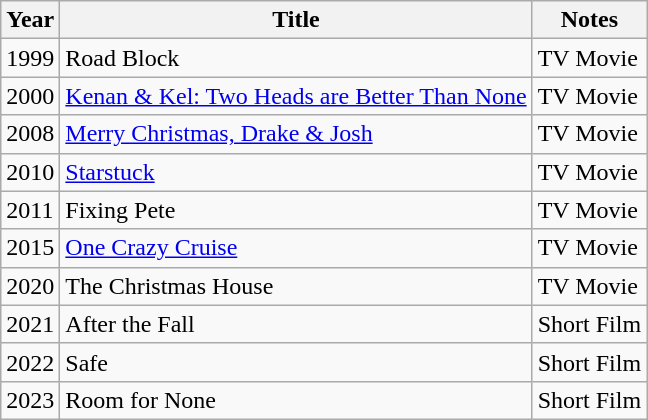<table class="wikitable">
<tr>
<th>Year</th>
<th>Title</th>
<th>Notes</th>
</tr>
<tr>
<td>1999</td>
<td>Road Block</td>
<td>TV Movie</td>
</tr>
<tr>
<td>2000</td>
<td><a href='#'>Kenan & Kel: Two Heads are Better Than None</a></td>
<td>TV Movie</td>
</tr>
<tr>
<td>2008</td>
<td><a href='#'>Merry Christmas, Drake & Josh</a></td>
<td>TV Movie</td>
</tr>
<tr>
<td>2010</td>
<td><a href='#'>Starstuck</a></td>
<td>TV Movie</td>
</tr>
<tr>
<td>2011</td>
<td>Fixing Pete</td>
<td>TV Movie</td>
</tr>
<tr>
<td>2015</td>
<td><a href='#'>One Crazy Cruise</a></td>
<td>TV Movie</td>
</tr>
<tr>
<td>2020</td>
<td>The Christmas House</td>
<td>TV Movie</td>
</tr>
<tr>
<td>2021</td>
<td>After the Fall</td>
<td>Short Film</td>
</tr>
<tr>
<td>2022</td>
<td>Safe</td>
<td>Short Film</td>
</tr>
<tr>
<td>2023</td>
<td>Room for None</td>
<td>Short Film</td>
</tr>
</table>
